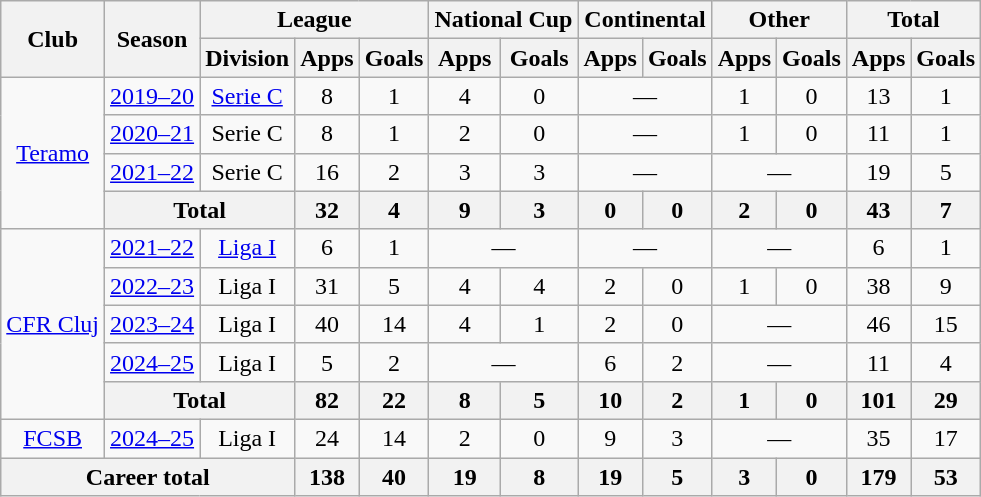<table class=wikitable style=text-align:center>
<tr>
<th rowspan=2>Club</th>
<th rowspan=2>Season</th>
<th colspan=3>League</th>
<th colspan=2>National Cup</th>
<th colspan=2>Continental</th>
<th colspan=2>Other</th>
<th colspan=2>Total</th>
</tr>
<tr>
<th>Division</th>
<th>Apps</th>
<th>Goals</th>
<th>Apps</th>
<th>Goals</th>
<th>Apps</th>
<th>Goals</th>
<th>Apps</th>
<th>Goals</th>
<th>Apps</th>
<th>Goals</th>
</tr>
<tr>
<td rowspan="4"><a href='#'>Teramo</a></td>
<td><a href='#'>2019–20</a></td>
<td><a href='#'>Serie C</a></td>
<td>8</td>
<td>1</td>
<td>4</td>
<td>0</td>
<td colspan="2">—</td>
<td>1</td>
<td>0</td>
<td>13</td>
<td>1</td>
</tr>
<tr>
<td><a href='#'>2020–21</a></td>
<td>Serie C</td>
<td>8</td>
<td>1</td>
<td>2</td>
<td>0</td>
<td colspan="2">—</td>
<td>1</td>
<td>0</td>
<td>11</td>
<td>1</td>
</tr>
<tr>
<td><a href='#'>2021–22</a></td>
<td>Serie C</td>
<td>16</td>
<td>2</td>
<td>3</td>
<td>3</td>
<td colspan="2">—</td>
<td colspan="2">—</td>
<td>19</td>
<td>5</td>
</tr>
<tr>
<th colspan="2">Total</th>
<th>32</th>
<th>4</th>
<th>9</th>
<th>3</th>
<th>0</th>
<th>0</th>
<th>2</th>
<th>0</th>
<th>43</th>
<th>7</th>
</tr>
<tr>
<td rowspan="5"><a href='#'>CFR Cluj</a></td>
<td><a href='#'>2021–22</a></td>
<td rowspan="1"><a href='#'>Liga I</a></td>
<td>6</td>
<td>1</td>
<td colspan="2">—</td>
<td colspan="2">—</td>
<td colspan="2">—</td>
<td>6</td>
<td>1</td>
</tr>
<tr>
<td><a href='#'>2022–23</a></td>
<td>Liga I</td>
<td>31</td>
<td>5</td>
<td>4</td>
<td>4</td>
<td>2</td>
<td>0</td>
<td>1</td>
<td>0</td>
<td>38</td>
<td>9</td>
</tr>
<tr>
<td><a href='#'>2023–24</a></td>
<td>Liga I</td>
<td>40</td>
<td>14</td>
<td>4</td>
<td>1</td>
<td>2</td>
<td>0</td>
<td colspan="2">—</td>
<td>46</td>
<td>15</td>
</tr>
<tr>
<td><a href='#'>2024–25</a></td>
<td>Liga I</td>
<td>5</td>
<td>2</td>
<td colspan="2">—</td>
<td>6</td>
<td>2</td>
<td colspan="2">—</td>
<td>11</td>
<td>4</td>
</tr>
<tr>
<th colspan="2">Total</th>
<th>82</th>
<th>22</th>
<th>8</th>
<th>5</th>
<th>10</th>
<th>2</th>
<th>1</th>
<th>0</th>
<th>101</th>
<th>29</th>
</tr>
<tr>
<td><a href='#'>FCSB</a></td>
<td><a href='#'>2024–25</a></td>
<td rowspan="1">Liga I</td>
<td>24</td>
<td>14</td>
<td>2</td>
<td>0</td>
<td>9</td>
<td>3</td>
<td colspan="2">—</td>
<td>35</td>
<td>17</td>
</tr>
<tr>
<th colspan="3">Career total</th>
<th>138</th>
<th>40</th>
<th>19</th>
<th>8</th>
<th>19</th>
<th>5</th>
<th>3</th>
<th>0</th>
<th>179</th>
<th>53</th>
</tr>
</table>
